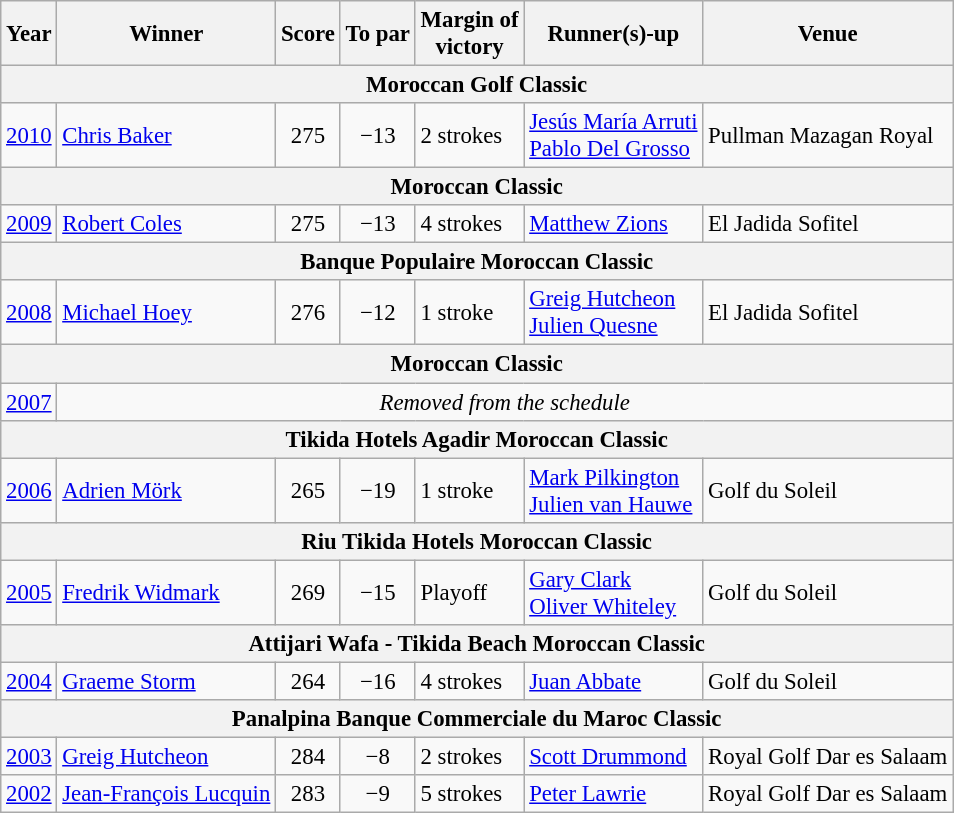<table class=wikitable style="font-size:95%">
<tr>
<th>Year</th>
<th>Winner</th>
<th>Score</th>
<th>To par</th>
<th>Margin of<br>victory</th>
<th>Runner(s)-up</th>
<th>Venue</th>
</tr>
<tr>
<th colspan=7>Moroccan Golf Classic</th>
</tr>
<tr>
<td><a href='#'>2010</a></td>
<td> <a href='#'>Chris Baker</a></td>
<td align=center>275</td>
<td align=center>−13</td>
<td>2 strokes</td>
<td> <a href='#'>Jesús María Arruti</a><br> <a href='#'>Pablo Del Grosso</a></td>
<td>Pullman Mazagan Royal</td>
</tr>
<tr>
<th colspan=7>Moroccan Classic</th>
</tr>
<tr>
<td><a href='#'>2009</a></td>
<td> <a href='#'>Robert Coles</a></td>
<td align=center>275</td>
<td align=center>−13</td>
<td>4 strokes</td>
<td> <a href='#'>Matthew Zions</a></td>
<td>El Jadida Sofitel</td>
</tr>
<tr>
<th colspan=7>Banque Populaire Moroccan Classic</th>
</tr>
<tr>
<td><a href='#'>2008</a></td>
<td> <a href='#'>Michael Hoey</a></td>
<td align=center>276</td>
<td align=center>−12</td>
<td>1 stroke</td>
<td> <a href='#'>Greig Hutcheon</a><br> <a href='#'>Julien Quesne</a></td>
<td>El Jadida Sofitel</td>
</tr>
<tr>
<th colspan=7>Moroccan Classic</th>
</tr>
<tr>
<td><a href='#'>2007</a></td>
<td colspan=6 align=center><em>Removed from the schedule</em></td>
</tr>
<tr>
<th colspan=7>Tikida Hotels Agadir Moroccan Classic</th>
</tr>
<tr>
<td><a href='#'>2006</a></td>
<td> <a href='#'>Adrien Mörk</a></td>
<td align=center>265</td>
<td align=center>−19</td>
<td>1 stroke</td>
<td> <a href='#'>Mark Pilkington</a><br> <a href='#'>Julien van Hauwe</a></td>
<td>Golf du Soleil</td>
</tr>
<tr>
<th colspan=7>Riu Tikida Hotels Moroccan Classic</th>
</tr>
<tr>
<td><a href='#'>2005</a></td>
<td> <a href='#'>Fredrik Widmark</a></td>
<td align=center>269</td>
<td align=center>−15</td>
<td>Playoff</td>
<td> <a href='#'>Gary Clark</a><br> <a href='#'>Oliver Whiteley</a></td>
<td>Golf du Soleil</td>
</tr>
<tr>
<th colspan=7>Attijari Wafa - Tikida Beach Moroccan Classic</th>
</tr>
<tr>
<td><a href='#'>2004</a></td>
<td> <a href='#'>Graeme Storm</a></td>
<td align=center>264</td>
<td align=center>−16</td>
<td>4 strokes</td>
<td> <a href='#'>Juan Abbate</a></td>
<td>Golf du Soleil</td>
</tr>
<tr>
<th colspan=7>Panalpina Banque Commerciale du Maroc Classic</th>
</tr>
<tr>
<td><a href='#'>2003</a></td>
<td> <a href='#'>Greig Hutcheon</a></td>
<td align=center>284</td>
<td align=center>−8</td>
<td>2 strokes</td>
<td> <a href='#'>Scott Drummond</a></td>
<td>Royal Golf Dar es Salaam</td>
</tr>
<tr>
<td><a href='#'>2002</a></td>
<td> <a href='#'>Jean-François Lucquin</a></td>
<td align=center>283</td>
<td align=center>−9</td>
<td>5 strokes</td>
<td> <a href='#'>Peter Lawrie</a></td>
<td>Royal Golf Dar es Salaam</td>
</tr>
</table>
